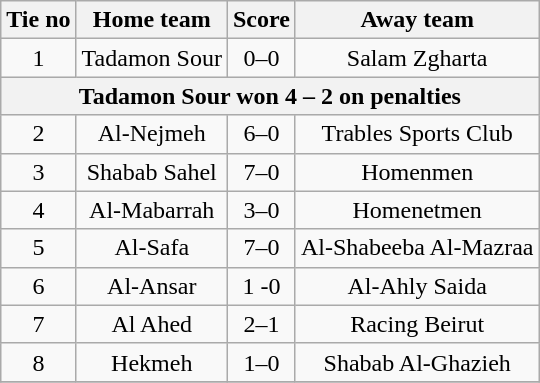<table class="wikitable" style="text-align: center">
<tr>
<th>Tie no</th>
<th>Home team</th>
<th>Score</th>
<th>Away team</th>
</tr>
<tr>
<td>1</td>
<td>Tadamon Sour</td>
<td>0–0</td>
<td>Salam Zgharta</td>
</tr>
<tr>
<th colspan="4">Tadamon Sour won 4 – 2 on penalties</th>
</tr>
<tr>
<td>2</td>
<td>Al-Nejmeh</td>
<td>6–0</td>
<td>Trables Sports Club</td>
</tr>
<tr>
<td>3</td>
<td>Shabab Sahel</td>
<td>7–0</td>
<td>Homenmen</td>
</tr>
<tr>
<td>4</td>
<td>Al-Mabarrah</td>
<td>3–0</td>
<td>Homenetmen</td>
</tr>
<tr>
<td>5</td>
<td>Al-Safa</td>
<td>7–0</td>
<td>Al-Shabeeba Al-Mazraa</td>
</tr>
<tr>
<td>6</td>
<td>Al-Ansar</td>
<td>1 -0</td>
<td>Al-Ahly Saida</td>
</tr>
<tr>
<td>7</td>
<td>Al Ahed</td>
<td>2–1</td>
<td>Racing Beirut</td>
</tr>
<tr>
<td>8</td>
<td>Hekmeh</td>
<td>1–0</td>
<td>Shabab Al-Ghazieh</td>
</tr>
<tr>
</tr>
</table>
